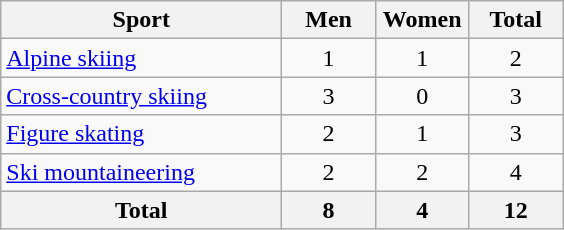<table class="wikitable sortable" style="text-align:center">
<tr>
<th width=180>Sport</th>
<th width=55>Men</th>
<th width=55>Women</th>
<th width=55>Total</th>
</tr>
<tr>
<td align=left><a href='#'>Alpine skiing</a></td>
<td>1</td>
<td>1</td>
<td>2</td>
</tr>
<tr>
<td align=left><a href='#'>Cross-country skiing</a></td>
<td>3</td>
<td>0</td>
<td>3</td>
</tr>
<tr>
<td align=left><a href='#'>Figure skating</a></td>
<td>2</td>
<td>1</td>
<td>3</td>
</tr>
<tr>
<td align=left><a href='#'>Ski mountaineering</a></td>
<td>2</td>
<td>2</td>
<td>4</td>
</tr>
<tr>
<th>Total</th>
<th>8</th>
<th>4</th>
<th>12</th>
</tr>
</table>
